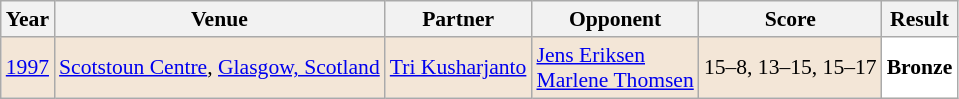<table class="sortable wikitable" style="font-size: 90%;">
<tr>
<th>Year</th>
<th>Venue</th>
<th>Partner</th>
<th>Opponent</th>
<th>Score</th>
<th>Result</th>
</tr>
<tr style="background:#F3E6D7">
<td align="center"><a href='#'>1997</a></td>
<td align="left"><a href='#'>Scotstoun Centre</a>, <a href='#'>Glasgow, Scotland</a></td>
<td align="left"> <a href='#'>Tri Kusharjanto</a></td>
<td align="left"> <a href='#'>Jens Eriksen</a> <br>  <a href='#'>Marlene Thomsen</a></td>
<td align="left">15–8, 13–15, 15–17</td>
<td style="text-align:left; background:white"> <strong>Bronze</strong></td>
</tr>
</table>
